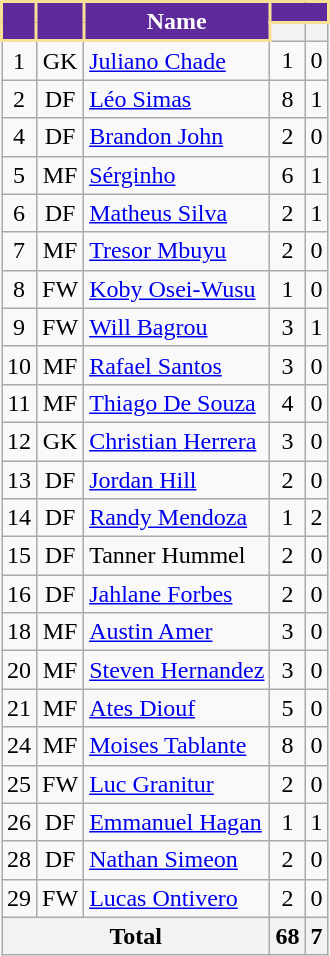<table class="wikitable sortable" style="text-align:center;">
<tr>
<th rowspan="2" style="background:#5E299A; color:white; border:2px solid #F8E196;"></th>
<th rowspan="2" style="background:#5E299A; color:white; border:2px solid #F8E196;"></th>
<th rowspan="2" style="background:#5E299A; color:white; border:2px solid #F8E196;"><strong>Name</strong></th>
<th colspan="2" style="background:#5E299A; color:white; border:2px solid #F8E196;"><strong></strong></th>
</tr>
<tr>
<th></th>
<th></th>
</tr>
<tr>
<td>1</td>
<td>GK</td>
<td align="left"> <a href='#'>Juliano Chade</a></td>
<td>1</td>
<td>0</td>
</tr>
<tr>
<td>2</td>
<td>DF</td>
<td align="left"> <a href='#'>Léo Simas</a></td>
<td>8</td>
<td>1</td>
</tr>
<tr>
<td>4</td>
<td>DF</td>
<td align="left"> <a href='#'>Brandon John</a></td>
<td>2</td>
<td>0</td>
</tr>
<tr>
<td>5</td>
<td>MF</td>
<td align="left"> <a href='#'>Sérginho</a></td>
<td>6</td>
<td>1</td>
</tr>
<tr>
<td>6</td>
<td>DF</td>
<td align="left"> <a href='#'>Matheus Silva</a></td>
<td>2</td>
<td>1</td>
</tr>
<tr>
<td>7</td>
<td>MF</td>
<td align="left"> <a href='#'>Tresor Mbuyu</a></td>
<td>2</td>
<td>0</td>
</tr>
<tr>
<td>8</td>
<td>FW</td>
<td align="left"> <a href='#'>Koby Osei-Wusu</a></td>
<td>1</td>
<td>0</td>
</tr>
<tr>
<td>9</td>
<td>FW</td>
<td align="left"> <a href='#'>Will Bagrou</a></td>
<td>3</td>
<td>1</td>
</tr>
<tr>
<td>10</td>
<td>MF</td>
<td align="left"> <a href='#'>Rafael Santos</a></td>
<td>3</td>
<td>0</td>
</tr>
<tr>
<td>11</td>
<td>MF</td>
<td align="left"> <a href='#'>Thiago De Souza</a></td>
<td>4</td>
<td>0</td>
</tr>
<tr>
<td>12</td>
<td>GK</td>
<td align="left"> <a href='#'>Christian Herrera</a></td>
<td>3</td>
<td>0</td>
</tr>
<tr>
<td>13</td>
<td>DF</td>
<td align="left"> <a href='#'>Jordan Hill</a></td>
<td>2</td>
<td>0</td>
</tr>
<tr>
<td>14</td>
<td>DF</td>
<td align="left"> <a href='#'>Randy Mendoza</a></td>
<td>1</td>
<td>2</td>
</tr>
<tr>
<td>15</td>
<td>DF</td>
<td align="left"> Tanner Hummel</td>
<td>2</td>
<td>0</td>
</tr>
<tr>
<td>16</td>
<td>DF</td>
<td align="left"> <a href='#'>Jahlane Forbes</a></td>
<td>2</td>
<td>0</td>
</tr>
<tr>
<td>18</td>
<td>MF</td>
<td align="left"> <a href='#'>Austin Amer</a></td>
<td>3</td>
<td>0</td>
</tr>
<tr>
<td>20</td>
<td>MF</td>
<td align="left"> <a href='#'>Steven Hernandez</a></td>
<td>3</td>
<td>0</td>
</tr>
<tr>
<td>21</td>
<td>MF</td>
<td align="left"> <a href='#'>Ates Diouf</a></td>
<td>5</td>
<td>0</td>
</tr>
<tr>
<td>24</td>
<td>MF</td>
<td align="left"> <a href='#'>Moises Tablante</a></td>
<td>8</td>
<td>0</td>
</tr>
<tr>
<td>25</td>
<td>FW</td>
<td align="left"> <a href='#'>Luc Granitur</a></td>
<td>2</td>
<td>0</td>
</tr>
<tr>
<td>26</td>
<td>DF</td>
<td align="left"> <a href='#'>Emmanuel Hagan</a></td>
<td>1</td>
<td>1</td>
</tr>
<tr>
<td>28</td>
<td>DF</td>
<td align="left"> <a href='#'>Nathan Simeon</a></td>
<td>2</td>
<td>0</td>
</tr>
<tr>
<td>29</td>
<td>FW</td>
<td align="left"> <a href='#'>Lucas Ontivero</a></td>
<td>2</td>
<td>0</td>
</tr>
<tr>
<th colspan="3">Total</th>
<th>68</th>
<th>7</th>
</tr>
</table>
